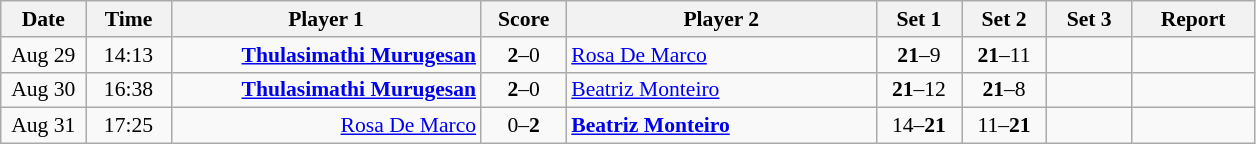<table class="nowrap wikitable" style="font-size:90%; text-align:center">
<tr>
<th width="50">Date</th>
<th width="50">Time</th>
<th width="200">Player 1</th>
<th width="50">Score</th>
<th width="200">Player 2</th>
<th width="50">Set 1</th>
<th width="50">Set 2</th>
<th width="50">Set 3</th>
<th width="75">Report</th>
</tr>
<tr>
<td>Aug 29</td>
<td>14:13</td>
<td align="right"><strong><a href='#'>Thulasimathi Murugesan</a></strong> </td>
<td><strong>2</strong>–0</td>
<td align="left"> <a href='#'>Rosa De Marco</a></td>
<td><strong>21</strong>–9</td>
<td><strong>21</strong>–11</td>
<td></td>
<td></td>
</tr>
<tr>
<td>Aug 30</td>
<td>16:38</td>
<td align="right"><strong><a href='#'>Thulasimathi Murugesan</a> </strong></td>
<td><strong>2</strong>–0</td>
<td align="left"> <a href='#'>Beatriz Monteiro</a></td>
<td><strong>21</strong>–12</td>
<td><strong>21</strong>–8</td>
<td></td>
<td></td>
</tr>
<tr>
<td>Aug 31</td>
<td>17:25</td>
<td align="right"><a href='#'>Rosa De Marco</a> </td>
<td>0–<strong>2</strong></td>
<td align="left"> <strong><a href='#'>Beatriz Monteiro</a></strong></td>
<td>14–<strong>21</strong></td>
<td>11–<strong>21</strong></td>
<td></td>
<td></td>
</tr>
</table>
